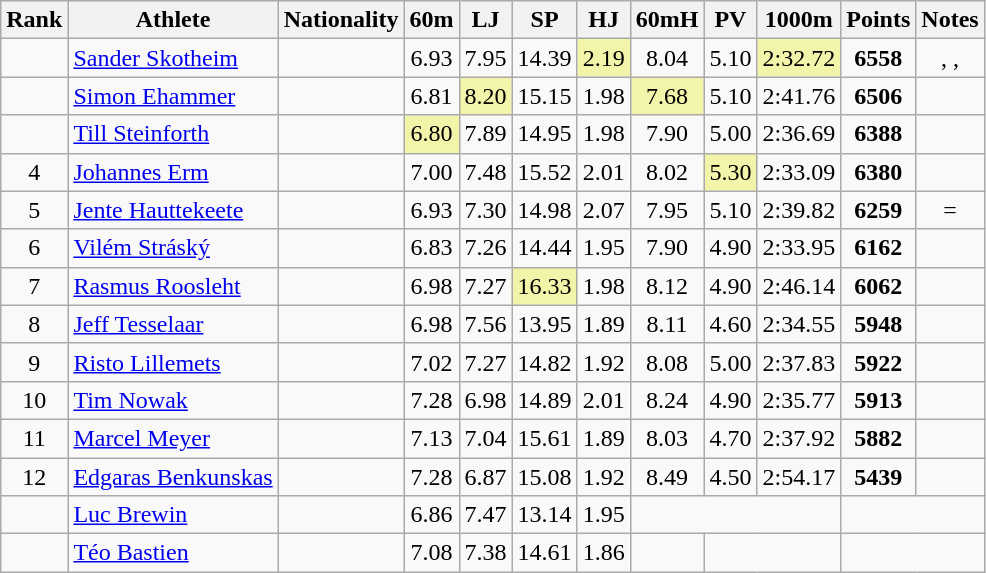<table class="wikitable sortable" style=" text-align:center;">
<tr>
<th>Rank</th>
<th>Athlete</th>
<th>Nationality</th>
<th>60m</th>
<th>LJ</th>
<th>SP</th>
<th>HJ</th>
<th>60mH</th>
<th>PV</th>
<th>1000m</th>
<th>Points</th>
<th>Notes</th>
</tr>
<tr>
<td></td>
<td align="left"><a href='#'>Sander Skotheim</a></td>
<td align="left"></td>
<td>6.93</td>
<td>7.95</td>
<td>14.39</td>
<td bgcolor="#F2F5A9">2.19</td>
<td>8.04</td>
<td>5.10</td>
<td bgcolor="#F2F5A9">2:32.72</td>
<td><strong>6558</strong></td>
<td>, , </td>
</tr>
<tr>
<td></td>
<td align="left"><a href='#'>Simon Ehammer</a></td>
<td align="left"></td>
<td>6.81</td>
<td bgcolor="#F2F5A9">8.20</td>
<td>15.15</td>
<td>1.98</td>
<td bgcolor="#F2F5A9">7.68</td>
<td>5.10</td>
<td>2:41.76</td>
<td><strong>6506</strong></td>
<td></td>
</tr>
<tr>
<td></td>
<td align="left"><a href='#'>Till Steinforth</a></td>
<td align="left"></td>
<td bgcolor="#F2F5A9">6.80</td>
<td>7.89</td>
<td>14.95</td>
<td>1.98</td>
<td>7.90</td>
<td>5.00</td>
<td>2:36.69</td>
<td><strong>6388</strong></td>
<td></td>
</tr>
<tr>
<td>4</td>
<td align="left"><a href='#'>Johannes Erm</a></td>
<td align="left"></td>
<td>7.00</td>
<td>7.48</td>
<td>15.52</td>
<td>2.01</td>
<td>8.02</td>
<td bgcolor="#F2F5A9">5.30</td>
<td>2:33.09</td>
<td><strong>6380</strong></td>
<td></td>
</tr>
<tr>
<td>5</td>
<td align="left"><a href='#'>Jente Hauttekeete</a></td>
<td align="left"></td>
<td>6.93</td>
<td>7.30</td>
<td>14.98</td>
<td>2.07</td>
<td>7.95</td>
<td>5.10</td>
<td>2:39.82</td>
<td><strong>6259</strong></td>
<td>=</td>
</tr>
<tr>
<td>6</td>
<td align="left"><a href='#'>Vilém Stráský</a></td>
<td align="left"></td>
<td>6.83</td>
<td>7.26</td>
<td>14.44</td>
<td>1.95</td>
<td>7.90</td>
<td>4.90</td>
<td>2:33.95</td>
<td><strong>6162</strong></td>
<td></td>
</tr>
<tr>
<td>7</td>
<td align="left"><a href='#'>Rasmus Roosleht</a></td>
<td align="left"></td>
<td>6.98</td>
<td>7.27</td>
<td bgcolor="#F2F5A9">16.33</td>
<td>1.98</td>
<td>8.12</td>
<td>4.90</td>
<td>2:46.14</td>
<td><strong>6062</strong></td>
<td></td>
</tr>
<tr>
<td>8</td>
<td align="left"><a href='#'>Jeff Tesselaar</a></td>
<td align="left"></td>
<td>6.98</td>
<td>7.56</td>
<td>13.95</td>
<td>1.89</td>
<td>8.11</td>
<td>4.60</td>
<td>2:34.55</td>
<td><strong>5948</strong></td>
<td></td>
</tr>
<tr>
<td>9</td>
<td align="left"><a href='#'>Risto Lillemets</a></td>
<td align="left"></td>
<td>7.02</td>
<td>7.27</td>
<td>14.82</td>
<td>1.92</td>
<td>8.08</td>
<td>5.00</td>
<td>2:37.83</td>
<td><strong>5922</strong></td>
<td></td>
</tr>
<tr>
<td>10</td>
<td align="left"><a href='#'>Tim Nowak</a></td>
<td align="left"></td>
<td>7.28</td>
<td>6.98</td>
<td>14.89</td>
<td>2.01</td>
<td>8.24</td>
<td>4.90</td>
<td>2:35.77</td>
<td><strong>5913</strong></td>
<td></td>
</tr>
<tr>
<td>11</td>
<td align="left"><a href='#'>Marcel Meyer</a></td>
<td align="left"></td>
<td>7.13</td>
<td>7.04</td>
<td>15.61</td>
<td>1.89</td>
<td>8.03</td>
<td>4.70</td>
<td>2:37.92</td>
<td><strong>5882</strong></td>
<td></td>
</tr>
<tr>
<td>12</td>
<td align="left"><a href='#'>Edgaras Benkunskas</a></td>
<td align="left"></td>
<td>7.28</td>
<td>6.87</td>
<td>15.08</td>
<td>1.92</td>
<td>8.49</td>
<td>4.50</td>
<td>2:54.17</td>
<td><strong>5439</strong></td>
<td></td>
</tr>
<tr>
<td></td>
<td align="left"><a href='#'>Luc Brewin</a></td>
<td align="left"></td>
<td>6.86</td>
<td>7.47</td>
<td>13.14</td>
<td>1.95</td>
<td colspan="3"></td>
<td colspan="2"></td>
</tr>
<tr>
<td></td>
<td align="left"><a href='#'>Téo Bastien</a></td>
<td align="left"></td>
<td>7.08</td>
<td>7.38</td>
<td>14.61</td>
<td>1.86</td>
<td></td>
<td colspan="2"></td>
<td colspan="2"></td>
</tr>
</table>
